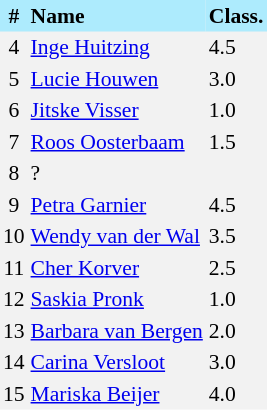<table border=0 cellpadding=2 cellspacing=0  |- bgcolor=#F2F2F2 style="text-align:center; font-size:90%;">
<tr bgcolor=#ADEBFD>
<th>#</th>
<th align=left>Name</th>
<th align=left>Class.</th>
</tr>
<tr>
<td>4</td>
<td align=left><a href='#'>Inge Huitzing</a></td>
<td align=left>4.5</td>
</tr>
<tr>
<td>5</td>
<td align=left><a href='#'>Lucie Houwen</a></td>
<td align=left>3.0</td>
</tr>
<tr>
<td>6</td>
<td align=left><a href='#'>Jitske Visser</a></td>
<td align=left>1.0</td>
</tr>
<tr>
<td>7</td>
<td align=left><a href='#'>Roos Oosterbaam</a></td>
<td align=left>1.5</td>
</tr>
<tr>
<td>8</td>
<td align=left>?</td>
<td align=left></td>
</tr>
<tr>
<td>9</td>
<td align=left><a href='#'>Petra Garnier</a></td>
<td align=left>4.5</td>
</tr>
<tr>
<td>10</td>
<td align=left><a href='#'>Wendy van der Wal</a></td>
<td align=left>3.5</td>
</tr>
<tr>
<td>11</td>
<td align=left><a href='#'>Cher Korver</a></td>
<td align=left>2.5</td>
</tr>
<tr>
<td>12</td>
<td align=left><a href='#'>Saskia Pronk</a></td>
<td align=left>1.0</td>
</tr>
<tr>
<td>13</td>
<td align=left><a href='#'>Barbara van Bergen</a></td>
<td align=left>2.0</td>
</tr>
<tr>
<td>14</td>
<td align=left><a href='#'>Carina Versloot</a></td>
<td align=left>3.0</td>
</tr>
<tr>
<td>15</td>
<td align=left><a href='#'>Mariska Beijer</a></td>
<td align=left>4.0</td>
</tr>
</table>
